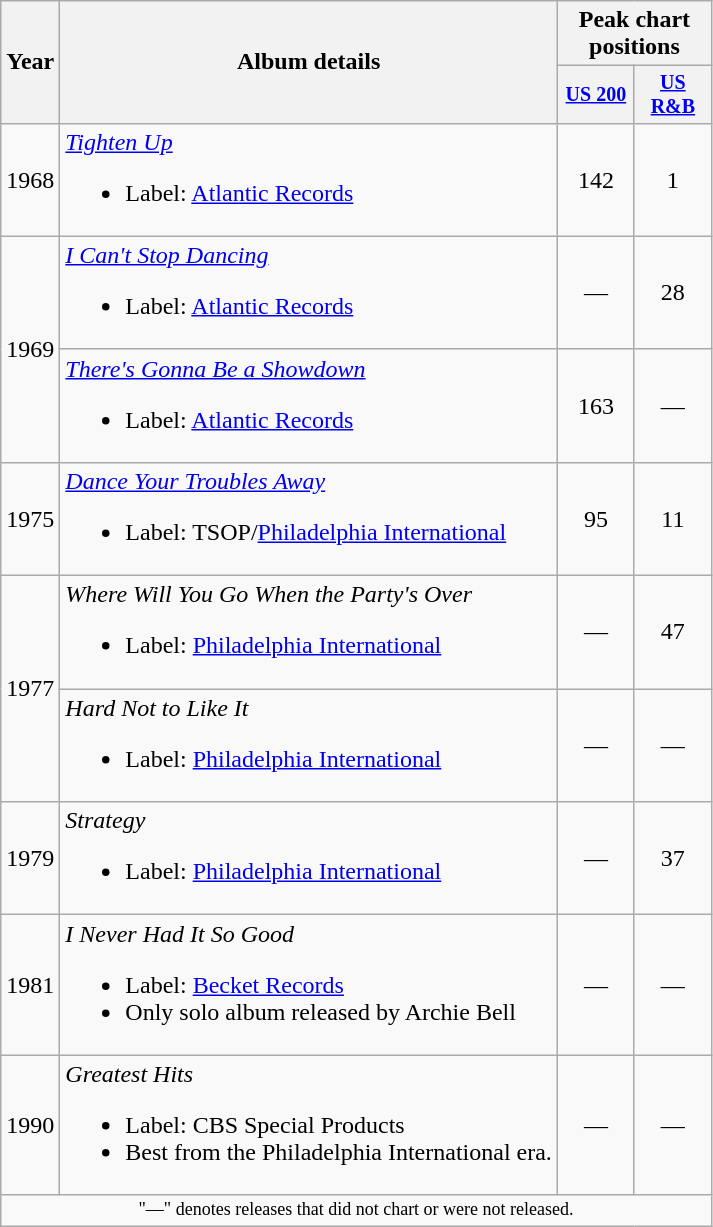<table class="wikitable" style="text-align:center;">
<tr>
<th rowspan="2">Year</th>
<th rowspan="2">Album details</th>
<th colspan="2">Peak chart positions</th>
</tr>
<tr style="font-size:smaller;">
<th style="width:45px;"><a href='#'>US 200</a><br></th>
<th style="width:45px;"><a href='#'>US<br>R&B</a><br></th>
</tr>
<tr>
<td>1968</td>
<td style="text-align:left;"><em><a href='#'>Tighten Up</a></em><br><ul><li>Label: <a href='#'>Atlantic Records</a></li></ul></td>
<td>142</td>
<td>1</td>
</tr>
<tr>
<td rowspan="2">1969</td>
<td style="text-align:left;"><em><a href='#'>I Can't Stop Dancing</a></em><br><ul><li>Label: <a href='#'>Atlantic Records</a></li></ul></td>
<td>—</td>
<td>28</td>
</tr>
<tr>
<td style="text-align:left;"><em><a href='#'>There's Gonna Be a Showdown</a></em><br><ul><li>Label: <a href='#'>Atlantic Records</a></li></ul></td>
<td>163</td>
<td>—</td>
</tr>
<tr>
<td>1975</td>
<td style="text-align:left;"><em><a href='#'>Dance Your Troubles Away</a></em><br><ul><li>Label: TSOP/<a href='#'>Philadelphia International</a></li></ul></td>
<td>95</td>
<td>11</td>
</tr>
<tr>
<td rowspan="2">1977</td>
<td style="text-align:left;"><em>Where Will You Go When the Party's Over</em><br><ul><li>Label: <a href='#'>Philadelphia International</a></li></ul></td>
<td>—</td>
<td>47</td>
</tr>
<tr>
<td style="text-align:left;"><em>Hard Not to Like It</em><br><ul><li>Label: <a href='#'>Philadelphia International</a></li></ul></td>
<td>—</td>
<td>—</td>
</tr>
<tr>
<td>1979</td>
<td style="text-align:left;"><em>Strategy</em><br><ul><li>Label: <a href='#'>Philadelphia International</a></li></ul></td>
<td>—</td>
<td>37</td>
</tr>
<tr>
<td>1981</td>
<td style="text-align:left;"><em>I Never Had It So Good</em><br><ul><li>Label: <a href='#'>Becket Records</a></li><li>Only solo album released by Archie Bell</li></ul></td>
<td>—</td>
<td>—</td>
</tr>
<tr>
<td>1990</td>
<td style="text-align:left;"><em>Greatest Hits</em><br><ul><li>Label: CBS Special Products</li><li>Best from the Philadelphia International era.</li></ul></td>
<td>—</td>
<td>—</td>
</tr>
<tr>
<td colspan="5" style="text-align:center; font-size:9pt;">"—" denotes releases that did not chart or were not released.</td>
</tr>
</table>
